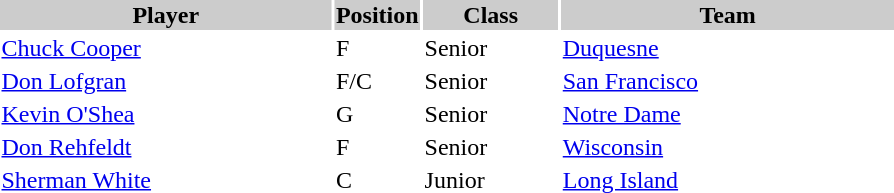<table style="width:600px" "border:'1' 'solid' 'gray'">
<tr>
<th bgcolor="#CCCCCC" style="width:40%">Player</th>
<th bgcolor="#CCCCCC" style="width:4%">Position</th>
<th bgcolor="#CCCCCC" style="width:16%">Class</th>
<th bgcolor="#CCCCCC" style="width:40%">Team</th>
</tr>
<tr>
<td><a href='#'>Chuck Cooper</a></td>
<td>F</td>
<td>Senior</td>
<td><a href='#'>Duquesne</a></td>
</tr>
<tr>
<td><a href='#'>Don Lofgran</a></td>
<td>F/C</td>
<td>Senior</td>
<td><a href='#'>San Francisco</a></td>
</tr>
<tr>
<td><a href='#'>Kevin O'Shea</a></td>
<td>G</td>
<td>Senior</td>
<td><a href='#'>Notre Dame</a></td>
</tr>
<tr>
<td><a href='#'>Don Rehfeldt</a></td>
<td>F</td>
<td>Senior</td>
<td><a href='#'>Wisconsin</a></td>
</tr>
<tr>
<td><a href='#'>Sherman White</a></td>
<td>C</td>
<td>Junior</td>
<td><a href='#'>Long Island</a></td>
</tr>
</table>
